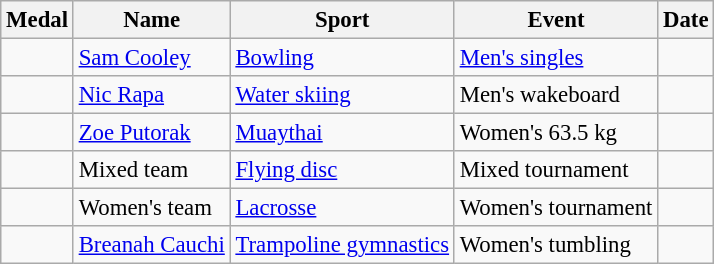<table class="wikitable sortable" style="font-size: 95%;">
<tr>
<th>Medal</th>
<th>Name</th>
<th>Sport</th>
<th>Event</th>
<th>Date</th>
</tr>
<tr>
<td></td>
<td><a href='#'>Sam Cooley</a></td>
<td><a href='#'>Bowling</a></td>
<td><a href='#'>Men's singles</a></td>
<td></td>
</tr>
<tr>
<td></td>
<td><a href='#'>Nic Rapa</a></td>
<td><a href='#'>Water skiing</a></td>
<td>Men's wakeboard</td>
<td></td>
</tr>
<tr>
<td></td>
<td><a href='#'>Zoe Putorak</a></td>
<td><a href='#'>Muaythai</a></td>
<td>Women's 63.5 kg</td>
<td></td>
</tr>
<tr>
<td></td>
<td>Mixed team</td>
<td><a href='#'>Flying disc</a></td>
<td>Mixed tournament</td>
<td></td>
</tr>
<tr>
<td></td>
<td>Women's team</td>
<td><a href='#'>Lacrosse</a></td>
<td>Women's tournament</td>
<td></td>
</tr>
<tr>
<td></td>
<td><a href='#'>Breanah Cauchi</a></td>
<td><a href='#'>Trampoline gymnastics</a></td>
<td>Women's tumbling</td>
<td></td>
</tr>
</table>
